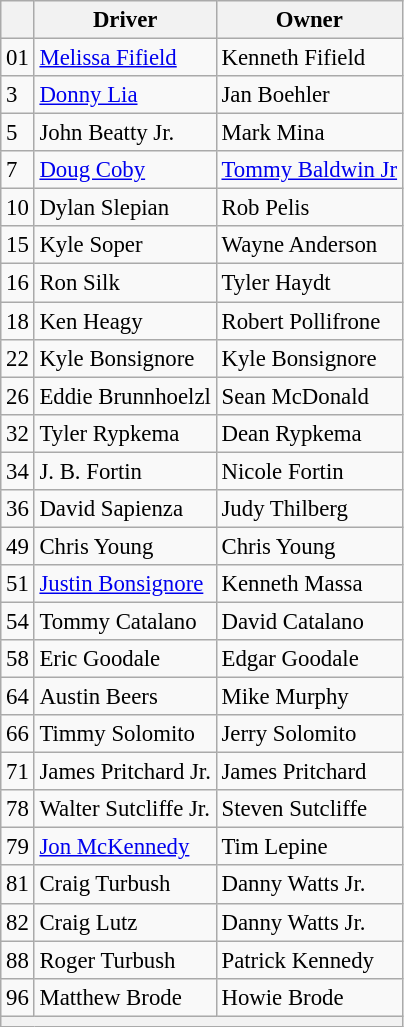<table class="wikitable" style="font-size:95%">
<tr>
<th></th>
<th>Driver</th>
<th>Owner</th>
</tr>
<tr>
<td>01</td>
<td><a href='#'>Melissa Fifield</a></td>
<td>Kenneth Fifield</td>
</tr>
<tr>
<td>3</td>
<td><a href='#'>Donny Lia</a></td>
<td>Jan Boehler</td>
</tr>
<tr>
<td>5</td>
<td>John Beatty Jr.</td>
<td>Mark Mina</td>
</tr>
<tr>
<td>7</td>
<td><a href='#'>Doug Coby</a></td>
<td><a href='#'>Tommy Baldwin Jr</a></td>
</tr>
<tr>
<td>10</td>
<td>Dylan Slepian</td>
<td>Rob Pelis</td>
</tr>
<tr>
<td>15</td>
<td>Kyle Soper</td>
<td>Wayne Anderson</td>
</tr>
<tr>
<td>16</td>
<td>Ron Silk</td>
<td>Tyler Haydt</td>
</tr>
<tr>
<td>18</td>
<td>Ken Heagy</td>
<td>Robert Pollifrone</td>
</tr>
<tr>
<td>22</td>
<td>Kyle Bonsignore</td>
<td>Kyle Bonsignore</td>
</tr>
<tr>
<td>26</td>
<td>Eddie Brunnhoelzl</td>
<td>Sean McDonald</td>
</tr>
<tr>
<td>32</td>
<td>Tyler Rypkema</td>
<td>Dean Rypkema</td>
</tr>
<tr>
<td>34</td>
<td>J. B. Fortin</td>
<td>Nicole Fortin</td>
</tr>
<tr>
<td>36</td>
<td>David Sapienza</td>
<td>Judy Thilberg</td>
</tr>
<tr>
<td>49</td>
<td>Chris Young</td>
<td>Chris Young</td>
</tr>
<tr>
<td>51</td>
<td><a href='#'>Justin Bonsignore</a></td>
<td>Kenneth Massa</td>
</tr>
<tr>
<td>54</td>
<td>Tommy Catalano</td>
<td>David Catalano</td>
</tr>
<tr>
<td>58</td>
<td>Eric Goodale</td>
<td>Edgar Goodale</td>
</tr>
<tr>
<td>64</td>
<td>Austin Beers</td>
<td>Mike Murphy</td>
</tr>
<tr>
<td>66</td>
<td>Timmy Solomito</td>
<td>Jerry Solomito</td>
</tr>
<tr>
<td>71</td>
<td>James Pritchard Jr.</td>
<td>James Pritchard</td>
</tr>
<tr>
<td>78</td>
<td>Walter Sutcliffe Jr.</td>
<td>Steven Sutcliffe</td>
</tr>
<tr>
<td>79</td>
<td><a href='#'>Jon McKennedy</a></td>
<td>Tim Lepine</td>
</tr>
<tr>
<td>81</td>
<td>Craig Turbush</td>
<td>Danny Watts Jr.</td>
</tr>
<tr>
<td>82</td>
<td>Craig Lutz</td>
<td>Danny Watts Jr.</td>
</tr>
<tr>
<td>88</td>
<td>Roger Turbush</td>
<td>Patrick Kennedy</td>
</tr>
<tr>
<td>96</td>
<td>Matthew Brode</td>
<td>Howie Brode</td>
</tr>
<tr>
<th colspan="7"></th>
</tr>
</table>
